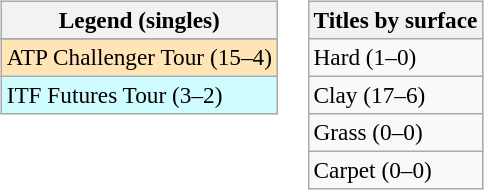<table>
<tr valign=top>
<td><br><table class=wikitable style=font-size:97%>
<tr>
<th>Legend (singles)</th>
</tr>
<tr bgcolor=e5d1cb>
</tr>
<tr bgcolor=moccasin>
<td>ATP Challenger Tour (15–4)</td>
</tr>
<tr bgcolor=cffcff>
<td>ITF Futures Tour (3–2)</td>
</tr>
</table>
</td>
<td><br><table class=wikitable style=font-size:97%>
<tr>
<th>Titles by surface</th>
</tr>
<tr>
<td>Hard (1–0)</td>
</tr>
<tr>
<td>Clay (17–6)</td>
</tr>
<tr>
<td>Grass (0–0)</td>
</tr>
<tr>
<td>Carpet (0–0)</td>
</tr>
</table>
</td>
</tr>
</table>
